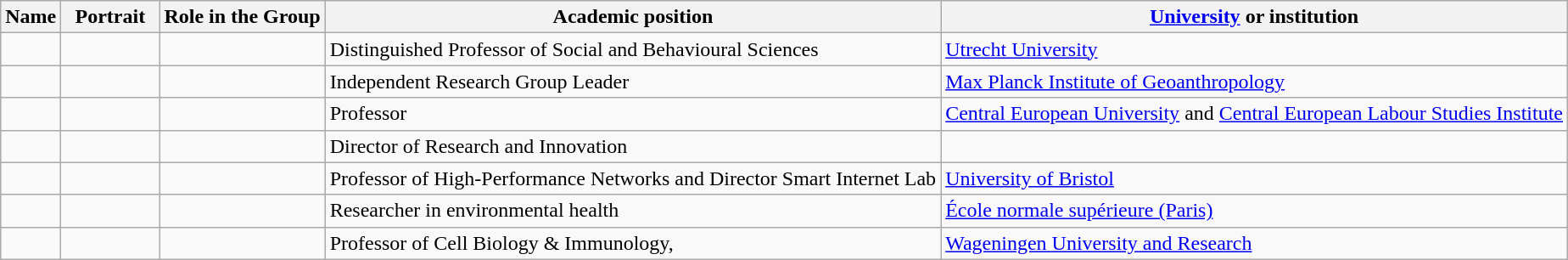<table class="wikitable sortable" style="border:#555;">
<tr>
<th>Name</th>
<th class="unsortable" style="width:70px;">Portrait</th>
<th>Role in the Group</th>
<th>Academic position</th>
<th><a href='#'>University</a> or institution</th>
</tr>
<tr>
<td></td>
<td></td>
<td></td>
<td>Distinguished Professor of Social and Behavioural Sciences</td>
<td><a href='#'>Utrecht University</a></td>
</tr>
<tr>
<td></td>
<td></td>
<td></td>
<td>Independent Research Group Leader</td>
<td><a href='#'>Max Planck Institute of Geoanthropology</a></td>
</tr>
<tr>
<td></td>
<td></td>
<td></td>
<td>Professor</td>
<td><a href='#'>Central European University</a> and <a href='#'>Central European Labour Studies Institute</a></td>
</tr>
<tr>
<td></td>
<td></td>
<td></td>
<td>Director of Research and Innovation</td>
<td></td>
</tr>
<tr>
<td></td>
<td></td>
<td></td>
<td>Professor of High-Performance Networks and Director Smart Internet Lab</td>
<td><a href='#'>University of Bristol</a></td>
</tr>
<tr>
<td></td>
<td></td>
<td></td>
<td>Researcher in environmental health</td>
<td><a href='#'>École normale supérieure (Paris)</a></td>
</tr>
<tr>
<td></td>
<td></td>
<td></td>
<td>Professor of Cell Biology & Immunology,</td>
<td><a href='#'>Wageningen University and Research</a></td>
</tr>
</table>
